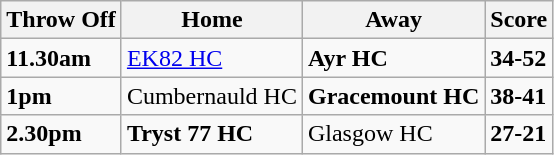<table class="wikitable">
<tr>
<th><strong>Throw Off</strong></th>
<th><strong>Home</strong></th>
<th><strong>Away</strong></th>
<th><strong>Score</strong></th>
</tr>
<tr>
<td><strong>11.30am</strong></td>
<td><a href='#'>EK82 HC</a></td>
<td><strong>Ayr HC</strong></td>
<td><strong>34-52</strong></td>
</tr>
<tr>
<td><strong>1pm</strong></td>
<td>Cumbernauld HC</td>
<td><strong>Gracemount HC</strong></td>
<td><strong>38-41</strong></td>
</tr>
<tr>
<td><strong>2.30pm</strong></td>
<td><strong>Tryst 77 HC</strong></td>
<td>Glasgow HC</td>
<td><strong>27-21</strong></td>
</tr>
</table>
